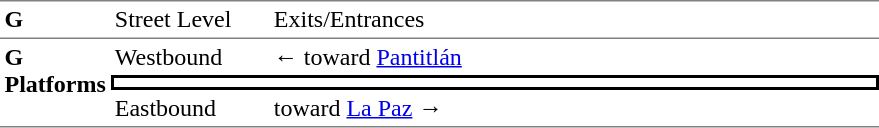<table border=0 cellspacing=0 cellpadding=3>
<tr>
<td style="border-top:solid 1px gray;" width=50 valign=top><strong>G</strong></td>
<td style="border-top:solid 1px gray;" width=100 valign=top>Street Level</td>
<td style="border-top:solid 1px gray;" width=400 valign=top>Exits/Entrances</td>
</tr>
<tr>
<td style="border-bottom:solid 1px gray;border-top:solid 1px gray;" width=50 rowspan=3 valign=top><strong>G<br>Platforms</strong></td>
<td style="border-top:solid 1px gray;" width=100>Westbound</td>
<td style="border-top:solid 1px gray;" width=390>←  toward <a href='#'>Pantitlán</a> </td>
</tr>
<tr>
<td style="border-top:solid 2px black;border-right:solid 2px black;border-left:solid 2px black;border-bottom:solid 2px black;text-align:center;" colspan=2></td>
</tr>
<tr>
<td style="border-bottom:solid 1px gray;">Eastbound</td>
<td style="border-bottom:solid 1px gray;">  toward <a href='#'>La Paz</a> →</td>
</tr>
</table>
